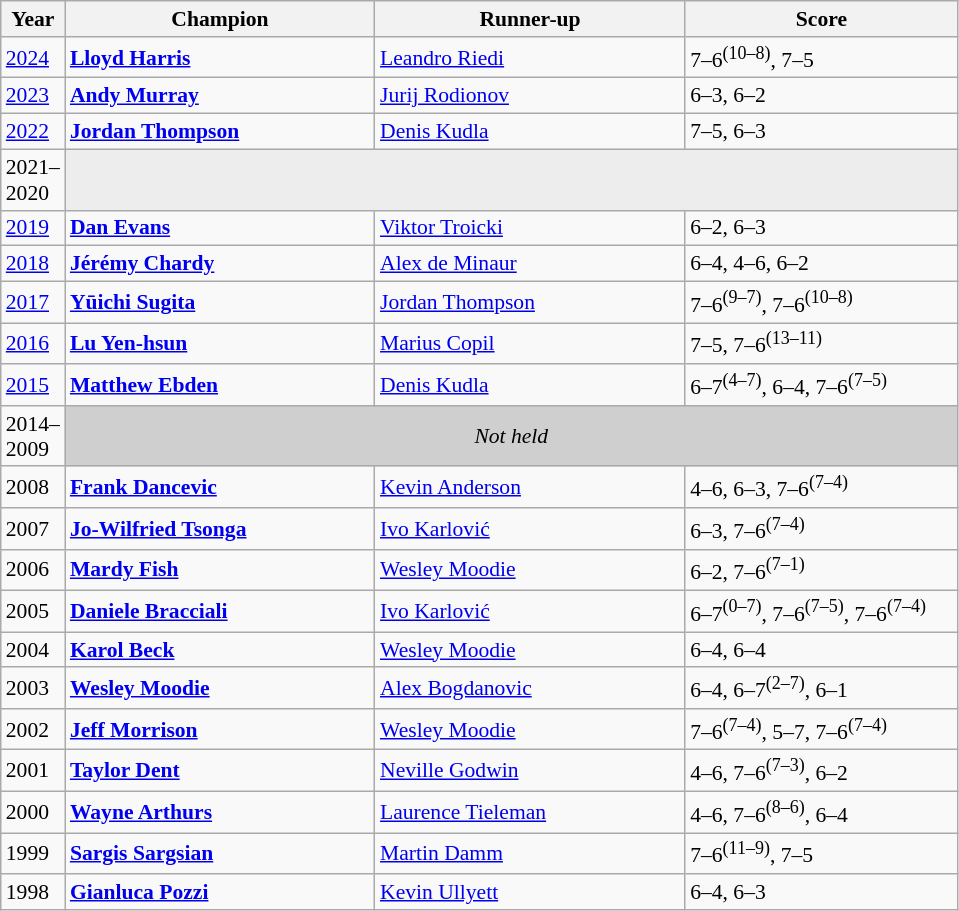<table class="wikitable" style="font-size:90%">
<tr>
<th>Year</th>
<th width="200">Champion</th>
<th width="200">Runner-up</th>
<th width="175">Score</th>
</tr>
<tr>
<td><a href='#'>2024</a></td>
<td> <strong><a href='#'>Lloyd Harris</a></strong></td>
<td> <a href='#'>Leandro Riedi</a></td>
<td>7–6<sup>(10–8)</sup>, 7–5</td>
</tr>
<tr>
<td><a href='#'>2023</a></td>
<td> <strong><a href='#'>Andy Murray</a></strong></td>
<td> <a href='#'>Jurij Rodionov</a></td>
<td>6–3, 6–2</td>
</tr>
<tr>
<td><a href='#'>2022</a></td>
<td> <strong><a href='#'>Jordan Thompson</a></strong></td>
<td> <a href='#'>Denis Kudla</a></td>
<td>7–5, 6–3</td>
</tr>
<tr>
<td>2021–<br>2020</td>
<td colspan="3" bgcolor="#ededed"></td>
</tr>
<tr>
<td><a href='#'>2019</a></td>
<td> <strong><a href='#'>Dan Evans</a></strong></td>
<td> <a href='#'>Viktor Troicki</a></td>
<td>6–2, 6–3</td>
</tr>
<tr>
<td><a href='#'>2018</a></td>
<td> <strong><a href='#'>Jérémy Chardy</a></strong></td>
<td> <a href='#'>Alex de Minaur</a></td>
<td>6–4, 4–6, 6–2</td>
</tr>
<tr>
<td><a href='#'>2017</a></td>
<td> <strong><a href='#'>Yūichi Sugita</a></strong></td>
<td> <a href='#'>Jordan Thompson</a></td>
<td>7–6<sup>(9–7)</sup>, 7–6<sup>(10–8)</sup></td>
</tr>
<tr>
<td><a href='#'>2016</a></td>
<td> <strong><a href='#'>Lu Yen-hsun</a></strong></td>
<td> <a href='#'>Marius Copil</a></td>
<td>7–5, 7–6<sup>(13–11)</sup></td>
</tr>
<tr>
<td><a href='#'>2015</a></td>
<td> <strong><a href='#'>Matthew Ebden</a></strong></td>
<td> <a href='#'>Denis Kudla</a></td>
<td>6–7<sup>(4–7)</sup>, 6–4, 7–6<sup>(7–5)</sup></td>
</tr>
<tr>
<td>2014–<br>2009</td>
<td colspan=3 align=center style="background:#cfcfcf"><em>Not held</em></td>
</tr>
<tr>
<td>2008</td>
<td> <strong><a href='#'>Frank Dancevic</a></strong></td>
<td> <a href='#'>Kevin Anderson</a></td>
<td>4–6, 6–3, 7–6<sup>(7–4)</sup></td>
</tr>
<tr>
<td>2007</td>
<td> <strong><a href='#'>Jo-Wilfried Tsonga</a></strong></td>
<td> <a href='#'>Ivo Karlović</a></td>
<td>6–3, 7–6<sup>(7–4)</sup></td>
</tr>
<tr>
<td>2006</td>
<td> <strong><a href='#'>Mardy Fish</a></strong></td>
<td> <a href='#'>Wesley Moodie</a></td>
<td>6–2, 7–6<sup>(7–1)</sup></td>
</tr>
<tr>
<td>2005</td>
<td> <strong><a href='#'>Daniele Bracciali</a></strong></td>
<td> <a href='#'>Ivo Karlović</a></td>
<td>6–7<sup>(0–7)</sup>, 7–6<sup>(7–5)</sup>, 7–6<sup>(7–4)</sup></td>
</tr>
<tr>
<td>2004</td>
<td> <strong><a href='#'>Karol Beck</a></strong></td>
<td> <a href='#'>Wesley Moodie</a></td>
<td>6–4, 6–4</td>
</tr>
<tr>
<td>2003</td>
<td> <strong><a href='#'>Wesley Moodie</a></strong></td>
<td> <a href='#'>Alex Bogdanovic</a></td>
<td>6–4, 6–7<sup>(2–7)</sup>, 6–1</td>
</tr>
<tr>
<td>2002</td>
<td> <strong><a href='#'>Jeff Morrison</a></strong></td>
<td> <a href='#'>Wesley Moodie</a></td>
<td>7–6<sup>(7–4)</sup>, 5–7, 7–6<sup>(7–4)</sup></td>
</tr>
<tr>
<td>2001</td>
<td> <strong><a href='#'>Taylor Dent</a></strong></td>
<td> <a href='#'>Neville Godwin</a></td>
<td>4–6, 7–6<sup>(7–3)</sup>, 6–2</td>
</tr>
<tr>
<td>2000</td>
<td> <strong><a href='#'>Wayne Arthurs</a></strong></td>
<td> <a href='#'>Laurence Tieleman</a></td>
<td>4–6, 7–6<sup>(8–6)</sup>, 6–4</td>
</tr>
<tr>
<td>1999</td>
<td> <strong><a href='#'>Sargis Sargsian</a></strong></td>
<td> <a href='#'>Martin Damm</a></td>
<td>7–6<sup>(11–9)</sup>, 7–5</td>
</tr>
<tr>
<td>1998</td>
<td> <strong><a href='#'>Gianluca Pozzi</a></strong></td>
<td> <a href='#'>Kevin Ullyett</a></td>
<td>6–4, 6–3</td>
</tr>
</table>
